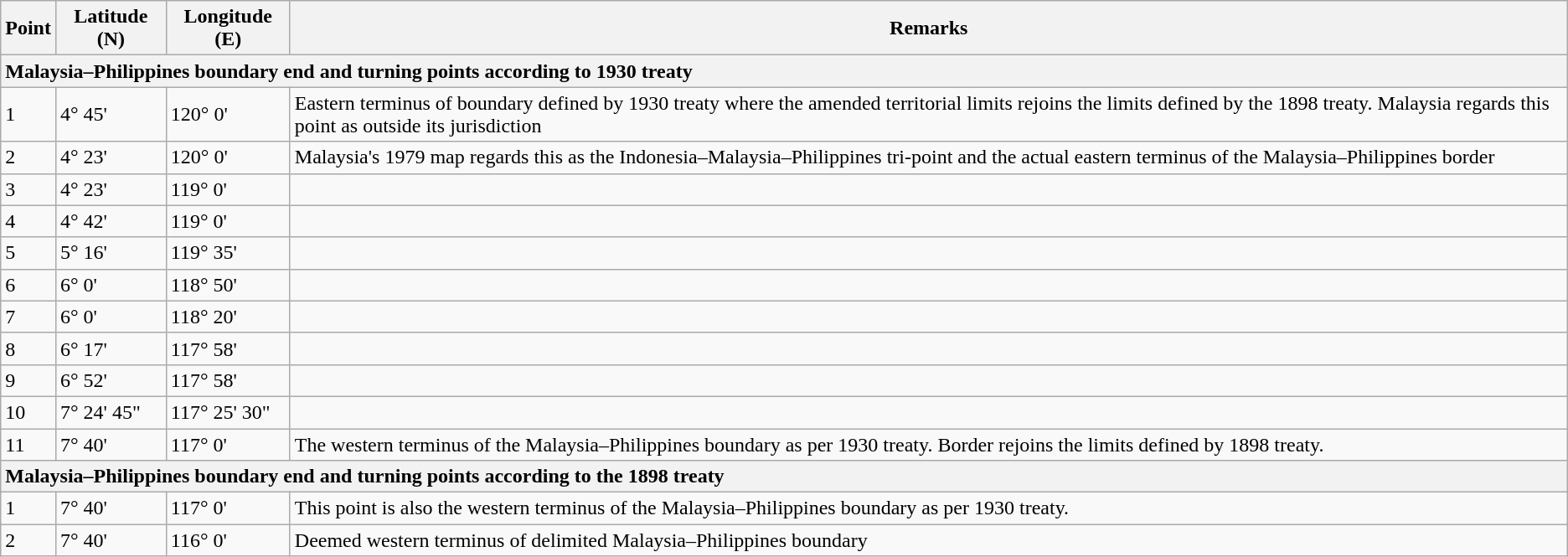<table class="wikitable">
<tr>
<th>Point</th>
<th>Latitude (N)</th>
<th>Longitude (E)</th>
<th>Remarks</th>
</tr>
<tr>
<th colspan="5" style="text-align:left">Malaysia–Philippines boundary end and turning points according to 1930 treaty</th>
</tr>
<tr>
<td>1</td>
<td>4° 45'</td>
<td>120° 0'</td>
<td>Eastern terminus of boundary defined by 1930 treaty where the amended territorial limits rejoins the limits defined by the 1898 treaty. Malaysia regards this point as outside its jurisdiction</td>
</tr>
<tr>
<td>2</td>
<td>4° 23'</td>
<td>120° 0'</td>
<td>Malaysia's 1979 map regards this as the Indonesia–Malaysia–Philippines tri-point and the actual eastern terminus of the Malaysia–Philippines border</td>
</tr>
<tr>
<td>3</td>
<td>4° 23'</td>
<td>119° 0'</td>
<td></td>
</tr>
<tr>
<td>4</td>
<td>4° 42'</td>
<td>119° 0'</td>
<td></td>
</tr>
<tr>
<td>5</td>
<td>5° 16'</td>
<td>119° 35'</td>
<td></td>
</tr>
<tr>
<td>6</td>
<td>6° 0'</td>
<td>118° 50'</td>
<td></td>
</tr>
<tr>
<td>7</td>
<td>6° 0'</td>
<td>118° 20'</td>
<td></td>
</tr>
<tr>
<td>8</td>
<td>6° 17'</td>
<td>117° 58'</td>
<td></td>
</tr>
<tr>
<td>9</td>
<td>6° 52'</td>
<td>117° 58'</td>
<td></td>
</tr>
<tr>
<td>10</td>
<td>7° 24' 45"</td>
<td>117° 25' 30"</td>
<td></td>
</tr>
<tr>
<td>11</td>
<td>7° 40'</td>
<td>117° 0'</td>
<td>The western terminus of the Malaysia–Philippines boundary as per 1930 treaty. Border rejoins the limits defined by 1898 treaty.</td>
</tr>
<tr>
<th colspan="5" style="text-align:left">Malaysia–Philippines boundary end and turning points according to the 1898 treaty</th>
</tr>
<tr>
<td>1</td>
<td>7° 40'</td>
<td>117° 0'</td>
<td>This point is also the western terminus of the Malaysia–Philippines boundary as per 1930 treaty.</td>
</tr>
<tr>
<td>2</td>
<td>7° 40'</td>
<td>116° 0'</td>
<td>Deemed western terminus of delimited Malaysia–Philippines boundary</td>
</tr>
</table>
